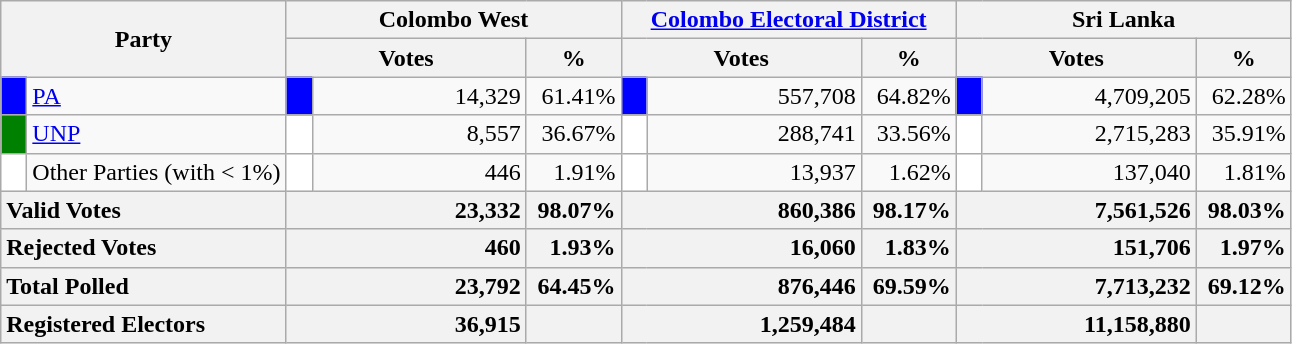<table class="wikitable">
<tr>
<th colspan="2" width="144px"rowspan="2">Party</th>
<th colspan="3" width="216px">Colombo West</th>
<th colspan="3" width="216px"><a href='#'>Colombo Electoral District</a></th>
<th colspan="3" width="216px">Sri Lanka</th>
</tr>
<tr>
<th colspan="2" width="144px">Votes</th>
<th>%</th>
<th colspan="2" width="144px">Votes</th>
<th>%</th>
<th colspan="2" width="144px">Votes</th>
<th>%</th>
</tr>
<tr>
<td style="background-color:blue;" width="10px"></td>
<td style="text-align:left;"><a href='#'>PA</a></td>
<td style="background-color:blue;" width="10px"></td>
<td style="text-align:right;">14,329</td>
<td style="text-align:right;">61.41%</td>
<td style="background-color:blue;" width="10px"></td>
<td style="text-align:right;">557,708</td>
<td style="text-align:right;">64.82%</td>
<td style="background-color:blue;" width="10px"></td>
<td style="text-align:right;">4,709,205</td>
<td style="text-align:right;">62.28%</td>
</tr>
<tr>
<td style="background-color:green;" width="10px"></td>
<td style="text-align:left;"><a href='#'>UNP</a></td>
<td style="background-color:white;" width="10px"></td>
<td style="text-align:right;">8,557</td>
<td style="text-align:right;">36.67%</td>
<td style="background-color:white;" width="10px"></td>
<td style="text-align:right;">288,741</td>
<td style="text-align:right;">33.56%</td>
<td style="background-color:white;" width="10px"></td>
<td style="text-align:right;">2,715,283</td>
<td style="text-align:right;">35.91%</td>
</tr>
<tr>
<td style="background-color:white;" width="10px"></td>
<td style="text-align:left;">Other Parties (with < 1%)</td>
<td style="background-color:white;" width="10px"></td>
<td style="text-align:right;">446</td>
<td style="text-align:right;">1.91%</td>
<td style="background-color:white;" width="10px"></td>
<td style="text-align:right;">13,937</td>
<td style="text-align:right;">1.62%</td>
<td style="background-color:white;" width="10px"></td>
<td style="text-align:right;">137,040</td>
<td style="text-align:right;">1.81%</td>
</tr>
<tr>
<th colspan="2" width="144px"style="text-align:left;">Valid Votes</th>
<th style="text-align:right;"colspan="2" width="144px">23,332</th>
<th style="text-align:right;">98.07%</th>
<th style="text-align:right;"colspan="2" width="144px">860,386</th>
<th style="text-align:right;">98.17%</th>
<th style="text-align:right;"colspan="2" width="144px">7,561,526</th>
<th style="text-align:right;">98.03%</th>
</tr>
<tr>
<th colspan="2" width="144px"style="text-align:left;">Rejected Votes</th>
<th style="text-align:right;"colspan="2" width="144px">460</th>
<th style="text-align:right;">1.93%</th>
<th style="text-align:right;"colspan="2" width="144px">16,060</th>
<th style="text-align:right;">1.83%</th>
<th style="text-align:right;"colspan="2" width="144px">151,706</th>
<th style="text-align:right;">1.97%</th>
</tr>
<tr>
<th colspan="2" width="144px"style="text-align:left;">Total Polled</th>
<th style="text-align:right;"colspan="2" width="144px">23,792</th>
<th style="text-align:right;">64.45%</th>
<th style="text-align:right;"colspan="2" width="144px">876,446</th>
<th style="text-align:right;">69.59%</th>
<th style="text-align:right;"colspan="2" width="144px">7,713,232</th>
<th style="text-align:right;">69.12%</th>
</tr>
<tr>
<th colspan="2" width="144px"style="text-align:left;">Registered Electors</th>
<th style="text-align:right;"colspan="2" width="144px">36,915</th>
<th></th>
<th style="text-align:right;"colspan="2" width="144px">1,259,484</th>
<th></th>
<th style="text-align:right;"colspan="2" width="144px">11,158,880</th>
<th></th>
</tr>
</table>
